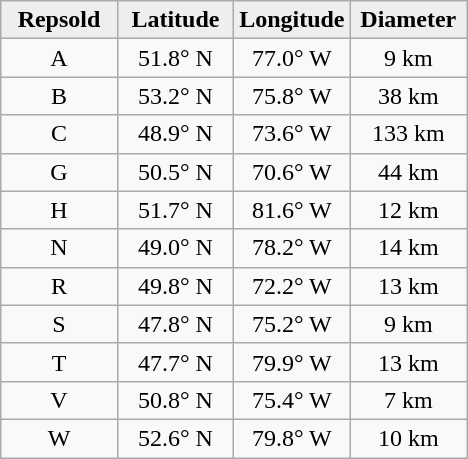<table class="wikitable">
<tr>
<th width="25%" style="background:#eeeeee;">Repsold</th>
<th width="25%" style="background:#eeeeee;">Latitude</th>
<th width="25%" style="background:#eeeeee;">Longitude</th>
<th width="25%" style="background:#eeeeee;">Diameter</th>
</tr>
<tr>
<td align="center">A</td>
<td align="center">51.8° N</td>
<td align="center">77.0° W</td>
<td align="center">9 km</td>
</tr>
<tr>
<td align="center">B</td>
<td align="center">53.2° N</td>
<td align="center">75.8° W</td>
<td align="center">38 km</td>
</tr>
<tr>
<td align="center">C</td>
<td align="center">48.9° N</td>
<td align="center">73.6° W</td>
<td align="center">133 km</td>
</tr>
<tr>
<td align="center">G</td>
<td align="center">50.5° N</td>
<td align="center">70.6° W</td>
<td align="center">44 km</td>
</tr>
<tr>
<td align="center">H</td>
<td align="center">51.7° N</td>
<td align="center">81.6° W</td>
<td align="center">12 km</td>
</tr>
<tr>
<td align="center">N</td>
<td align="center">49.0° N</td>
<td align="center">78.2° W</td>
<td align="center">14 km</td>
</tr>
<tr>
<td align="center">R</td>
<td align="center">49.8° N</td>
<td align="center">72.2° W</td>
<td align="center">13 km</td>
</tr>
<tr>
<td align="center">S</td>
<td align="center">47.8° N</td>
<td align="center">75.2° W</td>
<td align="center">9 km</td>
</tr>
<tr>
<td align="center">T</td>
<td align="center">47.7° N</td>
<td align="center">79.9° W</td>
<td align="center">13 km</td>
</tr>
<tr>
<td align="center">V</td>
<td align="center">50.8° N</td>
<td align="center">75.4° W</td>
<td align="center">7 km</td>
</tr>
<tr>
<td align="center">W</td>
<td align="center">52.6° N</td>
<td align="center">79.8° W</td>
<td align="center">10 km</td>
</tr>
</table>
